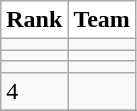<table class="wikitable collapsible">
<tr>
<th style="background:white;">Rank</th>
<th style="background:white;">Team</th>
</tr>
<tr>
<td></td>
<td></td>
</tr>
<tr>
<td></td>
<td></td>
</tr>
<tr>
<td></td>
<td></td>
</tr>
<tr>
<td>4</td>
<td></td>
</tr>
<tr>
</tr>
</table>
